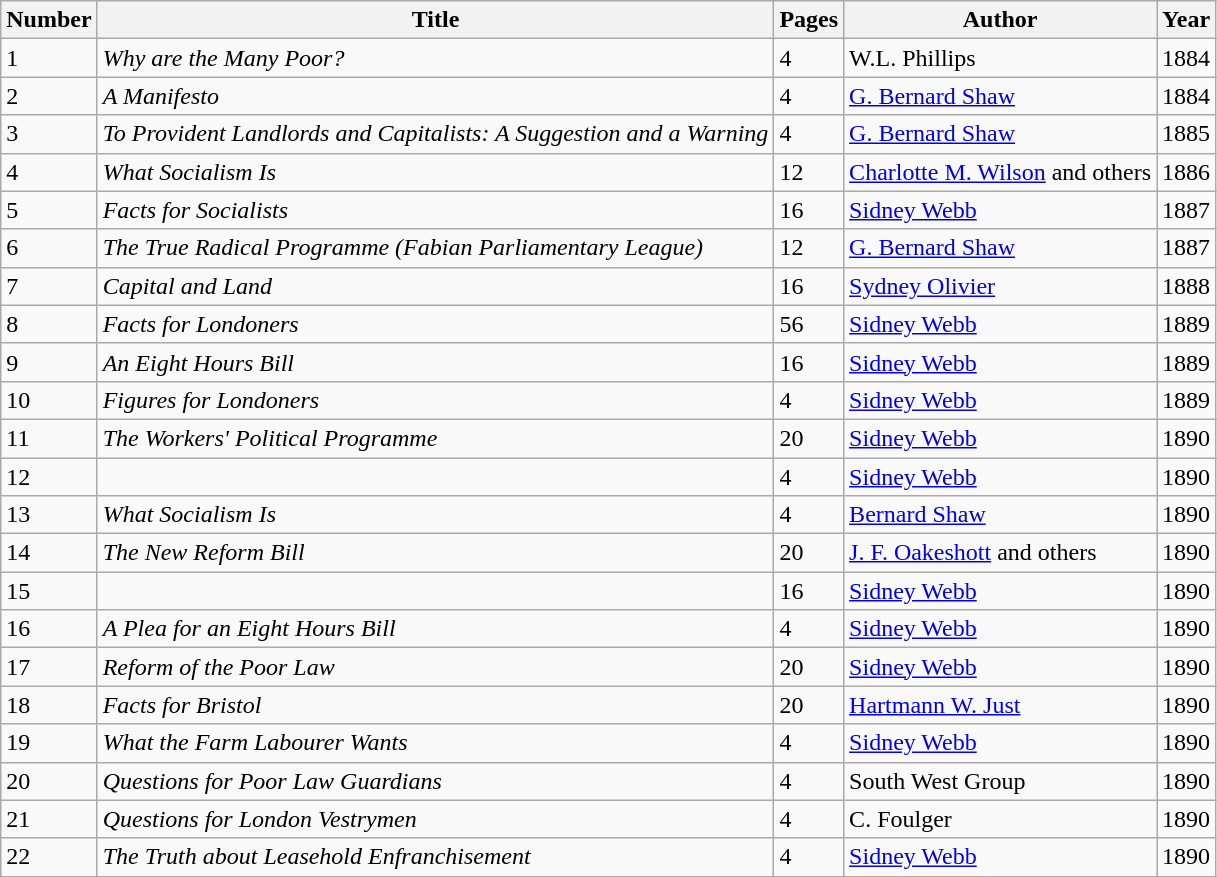<table class="wikitable sortable">
<tr>
<th>Number</th>
<th>Title</th>
<th>Pages</th>
<th>Author</th>
<th>Year</th>
</tr>
<tr>
<td>1</td>
<td><em>Why are the Many Poor?</em></td>
<td>4</td>
<td>W.L. Phillips</td>
<td>1884</td>
</tr>
<tr>
<td>2</td>
<td><em>A Manifesto</em></td>
<td>4</td>
<td><a href='#'>G. Bernard Shaw</a></td>
<td>1884</td>
</tr>
<tr>
<td>3</td>
<td><em>To Provident Landlords and Capitalists: A Suggestion and a Warning</em></td>
<td>4</td>
<td><a href='#'>G. Bernard Shaw</a></td>
<td>1885</td>
</tr>
<tr>
<td>4</td>
<td><em>What Socialism Is</em></td>
<td>12</td>
<td><a href='#'>Charlotte M. Wilson</a> and others</td>
<td>1886</td>
</tr>
<tr>
<td>5</td>
<td><em>Facts for Socialists</em></td>
<td>16</td>
<td><a href='#'>Sidney Webb</a></td>
<td>1887</td>
</tr>
<tr>
<td>6</td>
<td><em>The True Radical Programme (Fabian Parliamentary League)</em></td>
<td>12</td>
<td><a href='#'>G. Bernard Shaw</a></td>
<td>1887</td>
</tr>
<tr>
<td>7</td>
<td><em>Capital and Land</em></td>
<td>16</td>
<td><a href='#'>Sydney Olivier</a></td>
<td>1888</td>
</tr>
<tr>
<td>8</td>
<td><em>Facts for Londoners</em></td>
<td>56</td>
<td><a href='#'>Sidney Webb</a></td>
<td>1889</td>
</tr>
<tr>
<td>9</td>
<td><em>An Eight Hours Bill</em></td>
<td>16</td>
<td><a href='#'>Sidney Webb</a></td>
<td>1889</td>
</tr>
<tr>
<td>10</td>
<td><em>Figures for Londoners</em></td>
<td>4</td>
<td><a href='#'>Sidney Webb</a></td>
<td>1889</td>
</tr>
<tr>
<td>11</td>
<td><em>The Workers' Political Programme</em></td>
<td>20</td>
<td><a href='#'>Sidney Webb</a></td>
<td>1890</td>
</tr>
<tr>
<td>12</td>
<td></td>
<td>4</td>
<td><a href='#'>Sidney Webb</a></td>
<td>1890</td>
</tr>
<tr>
<td>13</td>
<td><em>What Socialism Is</em></td>
<td>4</td>
<td><a href='#'>Bernard Shaw</a></td>
<td>1890</td>
</tr>
<tr>
<td>14</td>
<td><em>The New Reform Bill</em></td>
<td>20</td>
<td><a href='#'>J. F. Oakeshott</a> and others</td>
<td>1890</td>
</tr>
<tr>
<td>15</td>
<td></td>
<td>16</td>
<td><a href='#'>Sidney Webb</a></td>
<td>1890</td>
</tr>
<tr>
<td>16</td>
<td><em>A Plea for an Eight Hours Bill</em></td>
<td>4</td>
<td><a href='#'>Sidney Webb</a></td>
<td>1890</td>
</tr>
<tr>
<td>17</td>
<td><em>Reform of the Poor Law</em></td>
<td>20</td>
<td><a href='#'>Sidney Webb</a></td>
<td>1890</td>
</tr>
<tr>
<td>18</td>
<td><em>Facts for Bristol</em></td>
<td>20</td>
<td><a href='#'>Hartmann W. Just</a></td>
<td>1890</td>
</tr>
<tr>
<td>19</td>
<td><em>What the Farm Labourer Wants</em></td>
<td>4</td>
<td><a href='#'>Sidney Webb</a></td>
<td>1890</td>
</tr>
<tr>
<td>20</td>
<td><em>Questions for Poor Law Guardians</em></td>
<td>4</td>
<td>South West Group</td>
<td>1890</td>
</tr>
<tr>
<td>21</td>
<td><em>Questions for London Vestrymen</em></td>
<td>4</td>
<td>C. Foulger</td>
<td>1890</td>
</tr>
<tr>
<td>22</td>
<td><em>The Truth about Leasehold Enfranchisement</em></td>
<td>4</td>
<td><a href='#'>Sidney Webb</a></td>
<td>1890</td>
</tr>
</table>
